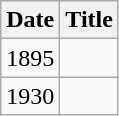<table class="wikitable">
<tr>
<th>Date</th>
<th>Title</th>
</tr>
<tr>
<td>1895</td>
<td></td>
</tr>
<tr>
<td>1930</td>
<td></td>
</tr>
</table>
